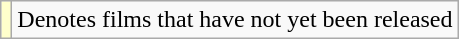<table class="wikitable">
<tr>
<td style="background:#ffc;"></td>
<td>Denotes films that have not yet been released</td>
</tr>
</table>
